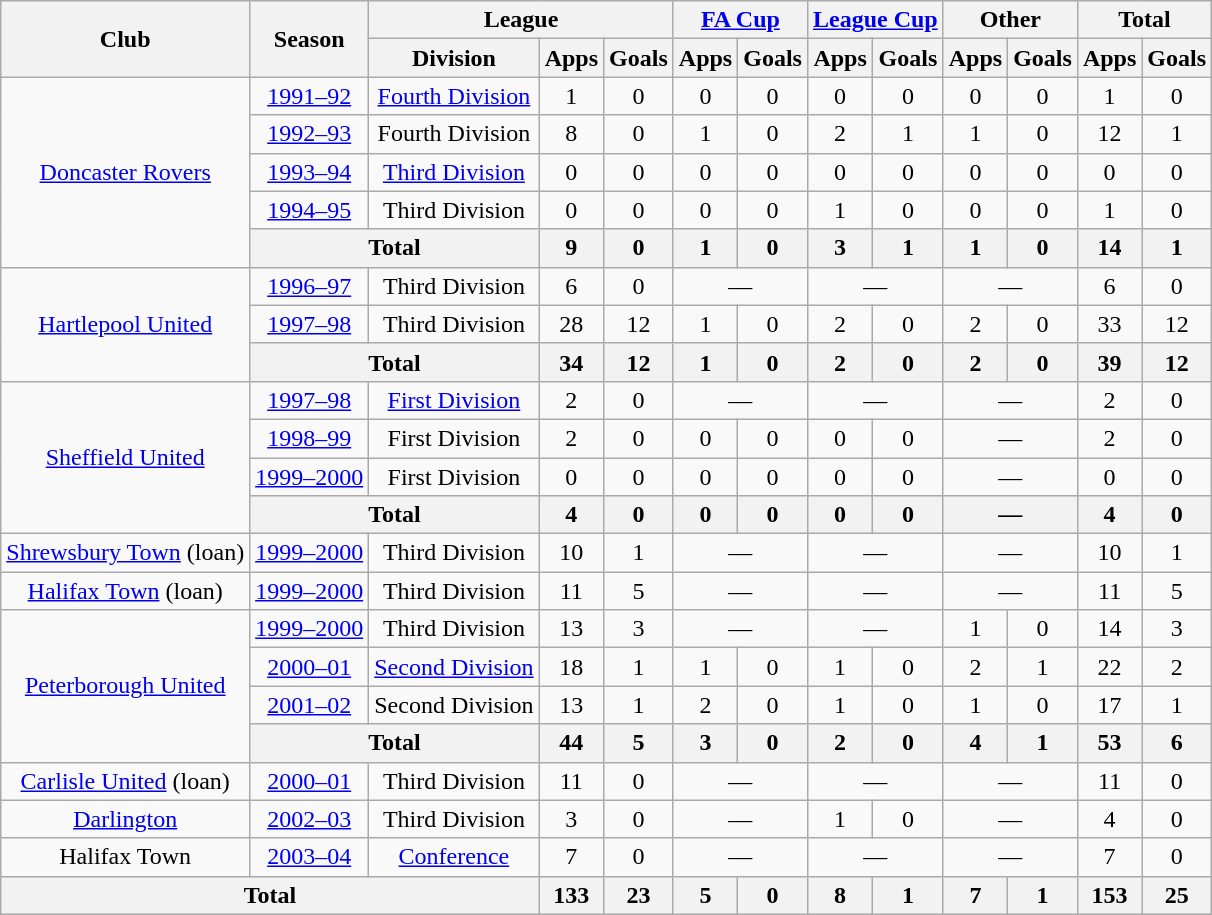<table class=wikitable style=text-align:center>
<tr>
<th rowspan="2">Club</th>
<th rowspan="2">Season</th>
<th colspan="3">League</th>
<th colspan="2"><a href='#'>FA Cup</a></th>
<th colspan="2"><a href='#'>League Cup</a></th>
<th colspan="2">Other</th>
<th colspan="2">Total</th>
</tr>
<tr>
<th>Division</th>
<th>Apps</th>
<th>Goals</th>
<th>Apps</th>
<th>Goals</th>
<th>Apps</th>
<th>Goals</th>
<th>Apps</th>
<th>Goals</th>
<th>Apps</th>
<th>Goals</th>
</tr>
<tr>
<td rowspan="5"><a href='#'>Doncaster Rovers</a></td>
<td><a href='#'>1991–92</a></td>
<td><a href='#'>Fourth Division</a></td>
<td>1</td>
<td>0</td>
<td>0</td>
<td>0</td>
<td>0</td>
<td>0</td>
<td>0</td>
<td>0</td>
<td>1</td>
<td>0</td>
</tr>
<tr>
<td><a href='#'>1992–93</a></td>
<td>Fourth Division</td>
<td>8</td>
<td>0</td>
<td>1</td>
<td>0</td>
<td>2</td>
<td>1</td>
<td>1</td>
<td>0</td>
<td>12</td>
<td>1</td>
</tr>
<tr>
<td><a href='#'>1993–94</a></td>
<td><a href='#'>Third Division</a></td>
<td>0</td>
<td>0</td>
<td>0</td>
<td>0</td>
<td>0</td>
<td>0</td>
<td>0</td>
<td>0</td>
<td>0</td>
<td>0</td>
</tr>
<tr>
<td><a href='#'>1994–95</a></td>
<td>Third Division</td>
<td>0</td>
<td>0</td>
<td>0</td>
<td>0</td>
<td>1</td>
<td>0</td>
<td>0</td>
<td>0</td>
<td>1</td>
<td>0</td>
</tr>
<tr>
<th colspan="2">Total</th>
<th>9</th>
<th>0</th>
<th>1</th>
<th>0</th>
<th>3</th>
<th>1</th>
<th>1</th>
<th>0</th>
<th>14</th>
<th>1</th>
</tr>
<tr>
<td rowspan="3"><a href='#'>Hartlepool United</a></td>
<td><a href='#'>1996–97</a></td>
<td>Third Division</td>
<td>6</td>
<td>0</td>
<td colspan="2">—</td>
<td colspan="2">—</td>
<td colspan="2">—</td>
<td>6</td>
<td>0</td>
</tr>
<tr>
<td><a href='#'>1997–98</a></td>
<td>Third Division</td>
<td>28</td>
<td>12</td>
<td>1</td>
<td>0</td>
<td>2</td>
<td>0</td>
<td>2</td>
<td>0</td>
<td>33</td>
<td>12</td>
</tr>
<tr>
<th colspan="2">Total</th>
<th>34</th>
<th>12</th>
<th>1</th>
<th>0</th>
<th>2</th>
<th>0</th>
<th>2</th>
<th>0</th>
<th>39</th>
<th>12</th>
</tr>
<tr>
<td rowspan="4"><a href='#'>Sheffield United</a></td>
<td><a href='#'>1997–98</a></td>
<td><a href='#'>First Division</a></td>
<td>2</td>
<td>0</td>
<td colspan="2">—</td>
<td colspan="2">—</td>
<td colspan="2">—</td>
<td>2</td>
<td>0</td>
</tr>
<tr>
<td><a href='#'>1998–99</a></td>
<td>First Division</td>
<td>2</td>
<td>0</td>
<td>0</td>
<td>0</td>
<td>0</td>
<td>0</td>
<td colspan="2">—</td>
<td>2</td>
<td>0</td>
</tr>
<tr>
<td><a href='#'>1999–2000</a></td>
<td>First Division</td>
<td>0</td>
<td>0</td>
<td>0</td>
<td>0</td>
<td>0</td>
<td>0</td>
<td colspan="2">—</td>
<td>0</td>
<td>0</td>
</tr>
<tr>
<th colspan="2">Total</th>
<th>4</th>
<th>0</th>
<th>0</th>
<th>0</th>
<th>0</th>
<th>0</th>
<th colspan="2">—</th>
<th>4</th>
<th>0</th>
</tr>
<tr>
<td><a href='#'>Shrewsbury Town</a> (loan)</td>
<td><a href='#'>1999–2000</a></td>
<td>Third Division</td>
<td>10</td>
<td>1</td>
<td colspan="2">—</td>
<td colspan="2">—</td>
<td colspan="2">—</td>
<td>10</td>
<td>1</td>
</tr>
<tr>
<td><a href='#'>Halifax Town</a> (loan)</td>
<td><a href='#'>1999–2000</a></td>
<td>Third Division</td>
<td>11</td>
<td>5</td>
<td colspan="2">—</td>
<td colspan="2">—</td>
<td colspan="2">—</td>
<td>11</td>
<td>5</td>
</tr>
<tr>
<td rowspan="4"><a href='#'>Peterborough United</a></td>
<td><a href='#'>1999–2000</a></td>
<td>Third Division</td>
<td>13</td>
<td>3</td>
<td colspan="2">—</td>
<td colspan="2">—</td>
<td>1</td>
<td>0</td>
<td>14</td>
<td>3</td>
</tr>
<tr>
<td><a href='#'>2000–01</a></td>
<td><a href='#'>Second Division</a></td>
<td>18</td>
<td>1</td>
<td>1</td>
<td>0</td>
<td>1</td>
<td>0</td>
<td>2</td>
<td>1</td>
<td>22</td>
<td>2</td>
</tr>
<tr>
<td><a href='#'>2001–02</a></td>
<td>Second Division</td>
<td>13</td>
<td>1</td>
<td>2</td>
<td>0</td>
<td>1</td>
<td>0</td>
<td>1</td>
<td>0</td>
<td>17</td>
<td>1</td>
</tr>
<tr>
<th colspan="2">Total</th>
<th>44</th>
<th>5</th>
<th>3</th>
<th>0</th>
<th>2</th>
<th>0</th>
<th>4</th>
<th>1</th>
<th>53</th>
<th>6</th>
</tr>
<tr>
<td><a href='#'>Carlisle United</a> (loan)</td>
<td><a href='#'>2000–01</a></td>
<td>Third Division</td>
<td>11</td>
<td>0</td>
<td colspan="2">—</td>
<td colspan="2">—</td>
<td colspan="2">—</td>
<td>11</td>
<td>0</td>
</tr>
<tr>
<td><a href='#'>Darlington</a></td>
<td><a href='#'>2002–03</a></td>
<td>Third Division</td>
<td>3</td>
<td>0</td>
<td colspan="2">—</td>
<td>1</td>
<td>0</td>
<td colspan="2">—</td>
<td>4</td>
<td>0</td>
</tr>
<tr>
<td>Halifax Town</td>
<td><a href='#'>2003–04</a></td>
<td><a href='#'>Conference</a></td>
<td>7</td>
<td>0</td>
<td colspan="2">—</td>
<td colspan="2">—</td>
<td colspan="2">—</td>
<td>7</td>
<td>0</td>
</tr>
<tr>
<th colspan="3">Total</th>
<th>133</th>
<th>23</th>
<th>5</th>
<th>0</th>
<th>8</th>
<th>1</th>
<th>7</th>
<th>1</th>
<th>153</th>
<th>25</th>
</tr>
</table>
